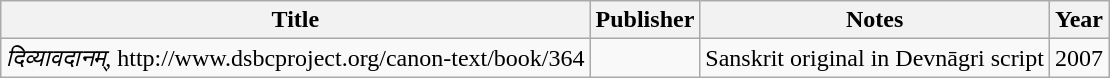<table class="wikitable">
<tr>
<th>Title</th>
<th>Publisher</th>
<th>Notes</th>
<th>Year</th>
</tr>
<tr>
<td><em>दिव्यावदानम्</em>,  http://www.dsbcproject.org/canon-text/book/364</td>
<td></td>
<td>Sanskrit original in Devnāgri script</td>
<td>2007</td>
</tr>
</table>
